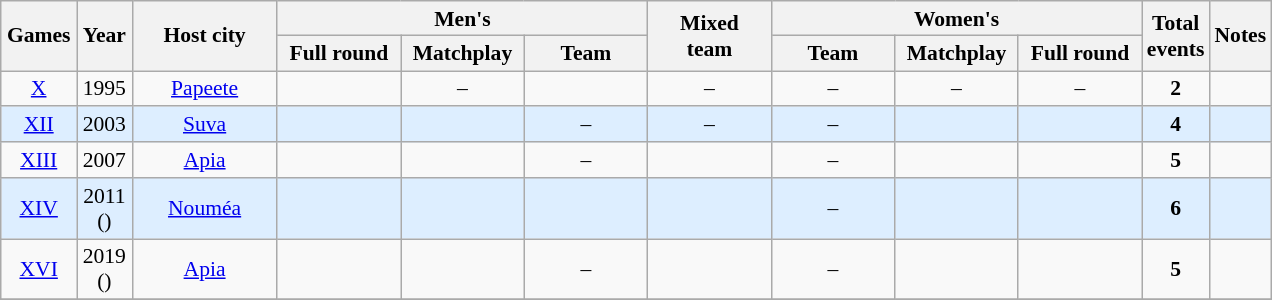<table class="wikitable" style="text-align:center; font-size:90%;">
<tr>
<th rowspan=2 scope="col" style="padding:0.25em;">Games</th>
<th rowspan=2 scope="col" style="padding:0.25em;">Year</th>
<th rowspan=2 scope="col" style="width:6.25em;">Host city</th>
<th colspan=3 style="line-height:115%;">Men's</th>
<th rowspan=2 style="width:5.25em;">Mixed<br>team</th>
<th colspan=3 style="line-height:115%;">Women's</th>
<th rowspan=2>Total<br>events</th>
<th rowspan=2>Notes</th>
</tr>
<tr>
<th style="line-height:115%; width:5.25em;">Full round</th>
<th style="line-height:115%; width:5.25em;">Matchplay</th>
<th style="line-height:115%; width:5.25em;">Team</th>
<th style="line-height:115%; width:5.25em;">Team</th>
<th style="line-height:115%; width:5.25em;">Matchplay</th>
<th style="line-height:115%; width:5.25em;">Full round</th>
</tr>
<tr>
<td><a href='#'>X</a></td>
<td>1995 </td>
<td><a href='#'>Papeete</a> </td>
<td><br></td>
<td>–</td>
<td><br></td>
<td>–</td>
<td>–</td>
<td>–</td>
<td>–</td>
<td><strong>2</strong></td>
<td></td>
</tr>
<tr bgcolor=#def>
<td><a href='#'>XII</a></td>
<td>2003 </td>
<td><a href='#'>Suva</a> </td>
<td><br></td>
<td><br></td>
<td>–</td>
<td>–</td>
<td>–</td>
<td><br></td>
<td><br></td>
<td><strong>4</strong></td>
<td></td>
</tr>
<tr>
<td><a href='#'>XIII</a></td>
<td>2007 </td>
<td><a href='#'>Apia</a> </td>
<td><br></td>
<td><br></td>
<td>–</td>
<td><br></td>
<td>–</td>
<td><br></td>
<td><br></td>
<td><strong>5</strong></td>
<td></td>
</tr>
<tr bgcolor=#def>
<td><a href='#'>XIV</a></td>
<td>2011 <br>()</td>
<td><a href='#'>Nouméa</a> </td>
<td><br></td>
<td><br></td>
<td><br></td>
<td><br></td>
<td>–</td>
<td><br></td>
<td><br></td>
<td><strong>6</strong></td>
<td></td>
</tr>
<tr>
<td><a href='#'>XVI</a></td>
<td>2019 <br>()</td>
<td><a href='#'>Apia</a> </td>
<td><br></td>
<td><br></td>
<td>–</td>
<td><br></td>
<td>–</td>
<td><br></td>
<td><br></td>
<td><strong>5</strong></td>
<td></td>
</tr>
<tr bgcolor=#def>
</tr>
</table>
